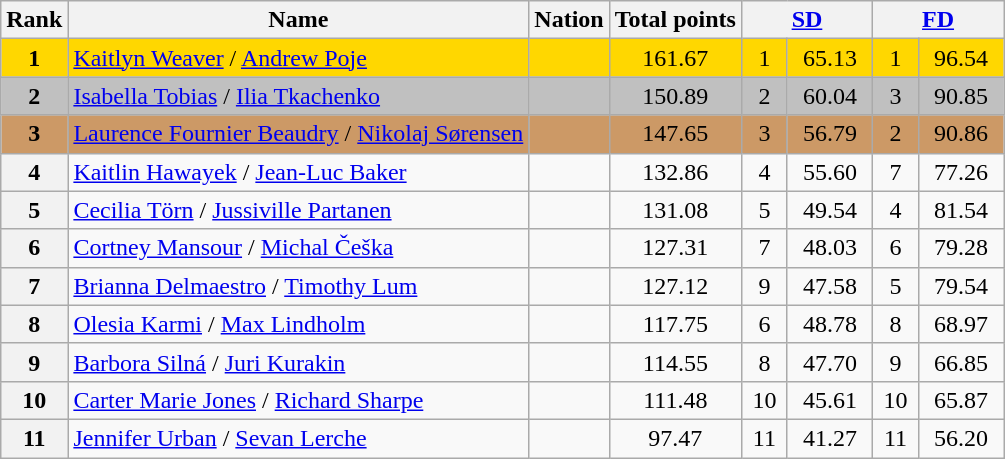<table class="wikitable sortable">
<tr>
<th>Rank</th>
<th>Name</th>
<th>Nation</th>
<th>Total points</th>
<th colspan="2" width="80px"><a href='#'>SD</a></th>
<th colspan="2" width="80px"><a href='#'>FD</a></th>
</tr>
<tr bgcolor="gold">
<td align="center"><strong>1</strong></td>
<td><a href='#'>Kaitlyn Weaver</a> / <a href='#'>Andrew Poje</a></td>
<td></td>
<td align="center">161.67</td>
<td align="center">1</td>
<td align="center">65.13</td>
<td align="center">1</td>
<td align="center">96.54</td>
</tr>
<tr bgcolor="silver">
<td align="center"><strong>2</strong></td>
<td><a href='#'>Isabella Tobias</a> / <a href='#'>Ilia Tkachenko</a></td>
<td></td>
<td align="center">150.89</td>
<td align="center">2</td>
<td align="center">60.04</td>
<td align="center">3</td>
<td align="center">90.85</td>
</tr>
<tr bgcolor="cc9966">
<td align="center"><strong>3</strong></td>
<td><a href='#'>Laurence Fournier Beaudry</a> / <a href='#'>Nikolaj Sørensen</a></td>
<td></td>
<td align="center">147.65</td>
<td align="center">3</td>
<td align="center">56.79</td>
<td align="center">2</td>
<td align="center">90.86</td>
</tr>
<tr>
<th>4</th>
<td><a href='#'>Kaitlin Hawayek</a> / <a href='#'>Jean-Luc Baker</a></td>
<td></td>
<td align="center">132.86</td>
<td align="center">4</td>
<td align="center">55.60</td>
<td align="center">7</td>
<td align="center">77.26</td>
</tr>
<tr>
<th>5</th>
<td><a href='#'>Cecilia Törn</a> / <a href='#'>Jussiville Partanen</a></td>
<td></td>
<td align="center">131.08</td>
<td align="center">5</td>
<td align="center">49.54</td>
<td align="center">4</td>
<td align="center">81.54</td>
</tr>
<tr>
<th>6</th>
<td><a href='#'>Cortney Mansour</a> / <a href='#'>Michal Češka</a></td>
<td></td>
<td align="center">127.31</td>
<td align="center">7</td>
<td align="center">48.03</td>
<td align="center">6</td>
<td align="center">79.28</td>
</tr>
<tr>
<th>7</th>
<td><a href='#'>Brianna Delmaestro</a> / <a href='#'>Timothy Lum</a></td>
<td></td>
<td align="center">127.12</td>
<td align="center">9</td>
<td align="center">47.58</td>
<td align="center">5</td>
<td align="center">79.54</td>
</tr>
<tr>
<th>8</th>
<td><a href='#'>Olesia Karmi</a> / <a href='#'>Max Lindholm</a></td>
<td></td>
<td align="center">117.75</td>
<td align="center">6</td>
<td align="center">48.78</td>
<td align="center">8</td>
<td align="center">68.97</td>
</tr>
<tr>
<th>9</th>
<td><a href='#'>Barbora Silná</a> / <a href='#'>Juri Kurakin</a></td>
<td></td>
<td align="center">114.55</td>
<td align="center">8</td>
<td align="center">47.70</td>
<td align="center">9</td>
<td align="center">66.85</td>
</tr>
<tr>
<th>10</th>
<td><a href='#'>Carter Marie Jones</a> / <a href='#'>Richard Sharpe</a></td>
<td></td>
<td align="center">111.48</td>
<td align="center">10</td>
<td align="center">45.61</td>
<td align="center">10</td>
<td align="center">65.87</td>
</tr>
<tr>
<th>11</th>
<td><a href='#'>Jennifer Urban</a> / <a href='#'>Sevan Lerche</a></td>
<td></td>
<td align="center">97.47</td>
<td align="center">11</td>
<td align="center">41.27</td>
<td align="center">11</td>
<td align="center">56.20</td>
</tr>
</table>
